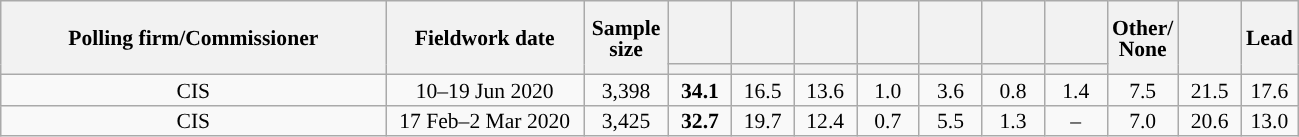<table class="wikitable collapsible collapsed" style="text-align:center; font-size:90%; line-height:14px;">
<tr style="height:42px;">
<th style="width:250px;" rowspan="2">Polling firm/Commissioner</th>
<th style="width:125px;" rowspan="2">Fieldwork date</th>
<th style="width:50px;" rowspan="2">Sample size</th>
<th style="width:35px;"></th>
<th style="width:35px;"></th>
<th style="width:35px;"></th>
<th style="width:35px;"></th>
<th style="width:35px;"></th>
<th style="width:35px;"></th>
<th style="width:35px;"></th>
<th style="width:35px;" rowspan="2">Other/<br>None</th>
<th style="width:35px;" rowspan="2"></th>
<th style="width:30px;" rowspan="2">Lead</th>
</tr>
<tr>
<th style="color:inherit;background:"></th>
<th style="color:inherit;background:"></th>
<th style="color:inherit;background:"></th>
<th style="color:inherit;background:"></th>
<th style="color:inherit;background:"></th>
<th style="color:inherit;background:"></th>
<th style="color:inherit;background:"></th>
</tr>
<tr>
<td>CIS</td>
<td>10–19 Jun 2020</td>
<td>3,398</td>
<td><strong>34.1</strong></td>
<td>16.5</td>
<td>13.6</td>
<td>1.0</td>
<td>3.6</td>
<td>0.8</td>
<td>1.4</td>
<td>7.5</td>
<td>21.5</td>
<td style="background:">17.6</td>
</tr>
<tr>
<td>CIS</td>
<td>17 Feb–2 Mar 2020</td>
<td>3,425</td>
<td><strong>32.7</strong></td>
<td>19.7</td>
<td>12.4</td>
<td>0.7</td>
<td>5.5</td>
<td>1.3</td>
<td>–</td>
<td>7.0</td>
<td>20.6</td>
<td style="background:">13.0</td>
</tr>
</table>
